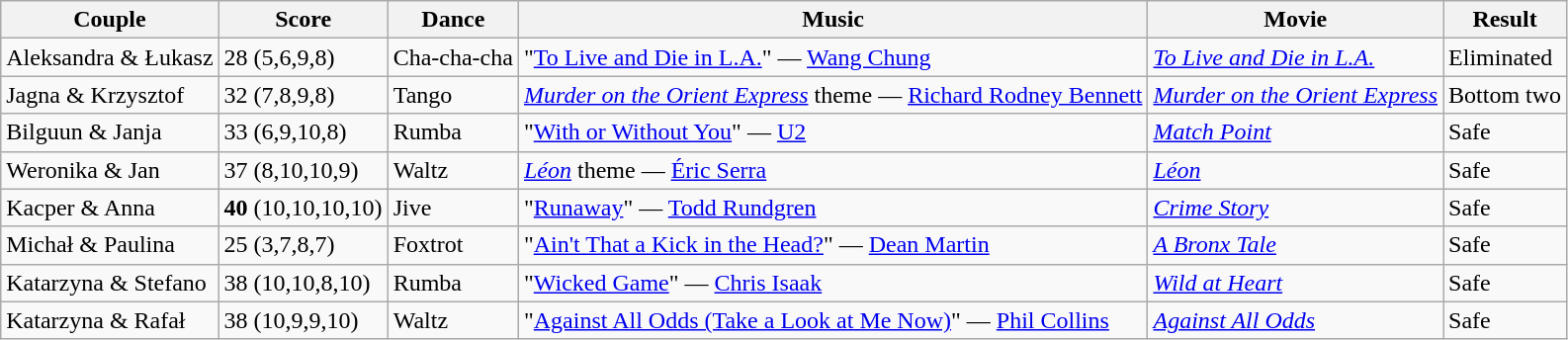<table class="wikitable">
<tr>
<th>Couple</th>
<th>Score</th>
<th>Dance</th>
<th>Music</th>
<th>Movie</th>
<th>Result</th>
</tr>
<tr>
<td>Aleksandra & Łukasz</td>
<td>28 (5,6,9,8)</td>
<td>Cha-cha-cha</td>
<td>"<a href='#'>To Live and Die in L.A.</a>" — <a href='#'>Wang Chung</a></td>
<td><em><a href='#'>To Live and Die in L.A.</a></em></td>
<td>Eliminated</td>
</tr>
<tr>
<td>Jagna & Krzysztof</td>
<td>32 (7,8,9,8)</td>
<td>Tango</td>
<td><em><a href='#'>Murder on the Orient Express</a></em> theme — <a href='#'>Richard Rodney Bennett</a></td>
<td><em><a href='#'>Murder on the Orient Express</a></em></td>
<td>Bottom two</td>
</tr>
<tr>
<td>Bilguun & Janja</td>
<td>33 (6,9,10,8)</td>
<td>Rumba</td>
<td>"<a href='#'>With or Without You</a>" — <a href='#'>U2</a></td>
<td><em><a href='#'>Match Point</a></em></td>
<td>Safe</td>
</tr>
<tr>
<td>Weronika & Jan</td>
<td>37 (8,10,10,9)</td>
<td>Waltz</td>
<td><em><a href='#'>Léon</a></em> theme — <a href='#'>Éric Serra</a></td>
<td><em><a href='#'>Léon</a></em></td>
<td>Safe</td>
</tr>
<tr>
<td>Kacper & Anna</td>
<td><strong>40</strong> (10,10,10,10)</td>
<td>Jive</td>
<td>"<a href='#'>Runaway</a>" — <a href='#'>Todd Rundgren</a></td>
<td><em><a href='#'>Crime Story</a></em></td>
<td>Safe</td>
</tr>
<tr>
<td>Michał & Paulina</td>
<td>25 (3,7,8,7)</td>
<td>Foxtrot</td>
<td>"<a href='#'>Ain't That a Kick in the Head?</a>" — <a href='#'>Dean Martin</a></td>
<td><em><a href='#'>A Bronx Tale</a></em></td>
<td>Safe</td>
</tr>
<tr>
<td>Katarzyna & Stefano</td>
<td>38 (10,10,8,10)</td>
<td>Rumba</td>
<td>"<a href='#'>Wicked Game</a>" — <a href='#'>Chris Isaak</a></td>
<td><em><a href='#'>Wild at Heart</a></em></td>
<td>Safe</td>
</tr>
<tr>
<td>Katarzyna & Rafał</td>
<td>38 (10,9,9,10)</td>
<td>Waltz</td>
<td>"<a href='#'>Against All Odds (Take a Look at Me Now)</a>" — <a href='#'>Phil Collins</a></td>
<td><em><a href='#'>Against All Odds</a></em></td>
<td>Safe</td>
</tr>
</table>
